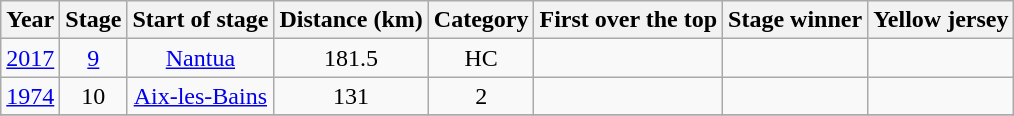<table class="wikitable" style="text-align: center;">
<tr>
<th>Year</th>
<th>Stage</th>
<th>Start of stage</th>
<th>Distance (km)</th>
<th>Category</th>
<th>First over the top</th>
<th>Stage winner</th>
<th>Yellow jersey</th>
</tr>
<tr>
<td><a href='#'>2017</a></td>
<td><a href='#'>9</a></td>
<td><a href='#'>Nantua</a></td>
<td>181.5</td>
<td>HC</td>
<td align=left></td>
<td align=left></td>
<td align=left></td>
</tr>
<tr>
<td><a href='#'>1974</a></td>
<td>10</td>
<td><a href='#'>Aix-les-Bains</a></td>
<td>131</td>
<td>2</td>
<td align=left></td>
<td align=left></td>
<td align=left></td>
</tr>
<tr>
</tr>
</table>
